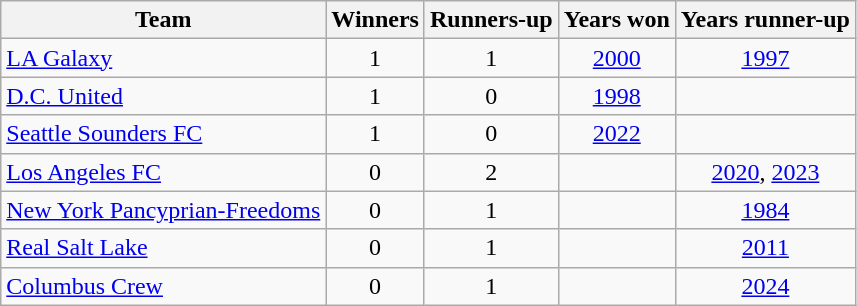<table class="wikitable" style="text-align: center">
<tr>
<th>Team</th>
<th>Winners</th>
<th>Runners-up</th>
<th class="unsortable">Years won</th>
<th class="unsortable">Years runner-up</th>
</tr>
<tr>
<td align=left><a href='#'>LA Galaxy</a></td>
<td>1</td>
<td>1</td>
<td><a href='#'>2000</a></td>
<td><a href='#'>1997</a></td>
</tr>
<tr>
<td align=left><a href='#'>D.C. United</a></td>
<td>1</td>
<td>0</td>
<td><a href='#'>1998</a></td>
<td></td>
</tr>
<tr>
<td align=left><a href='#'>Seattle Sounders FC</a></td>
<td>1</td>
<td>0</td>
<td><a href='#'>2022</a></td>
<td></td>
</tr>
<tr>
<td align=left><a href='#'>Los Angeles FC</a></td>
<td>0</td>
<td>2</td>
<td></td>
<td><a href='#'>2020</a>, <a href='#'>2023</a></td>
</tr>
<tr>
<td align=left><a href='#'>New York Pancyprian-Freedoms</a></td>
<td>0</td>
<td>1</td>
<td></td>
<td><a href='#'>1984</a></td>
</tr>
<tr>
<td align=left><a href='#'>Real Salt Lake</a></td>
<td>0</td>
<td>1</td>
<td></td>
<td><a href='#'>2011</a></td>
</tr>
<tr>
<td align=left><a href='#'>Columbus Crew</a></td>
<td>0</td>
<td>1</td>
<td></td>
<td><a href='#'>2024</a></td>
</tr>
</table>
